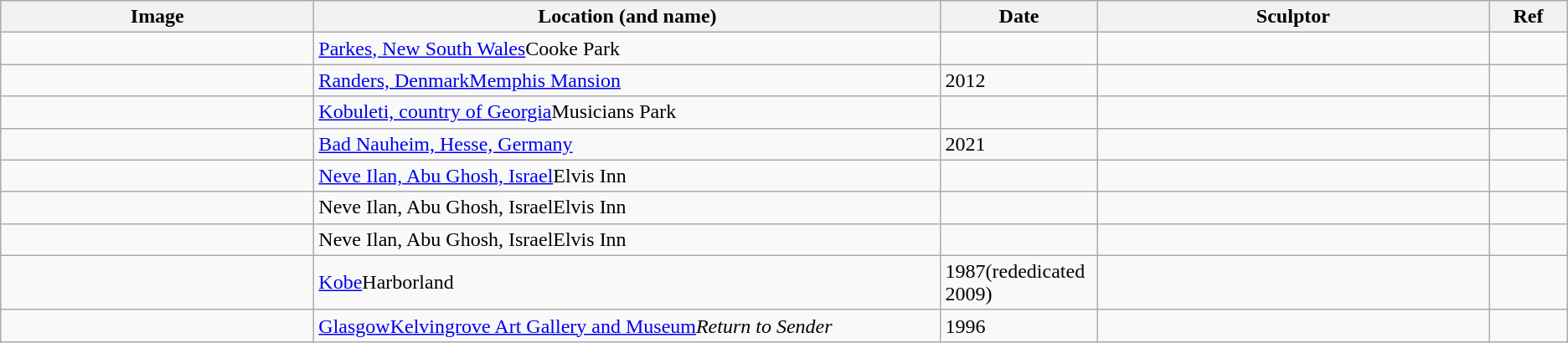<table class="wikitable sortable">
<tr>
<th class="unsortable" style="width:20%">Image</th>
<th style="width:40%">Location (and name)</th>
<th style="width:10%">Date</th>
<th style="width:25%">Sculptor</th>
<th class="unsortable" style="width:5%">Ref</th>
</tr>
<tr>
<td></td>
<td><a href='#'>Parkes, New South Wales</a>Cooke Park<br><sup></sup></td>
<td></td>
<td></td>
<td></td>
</tr>
<tr>
<td></td>
<td><a href='#'>Randers, Denmark</a><a href='#'>Memphis Mansion</a><br><sup></sup></td>
<td>2012</td>
<td></td>
<td></td>
</tr>
<tr>
<td></td>
<td><a href='#'>Kobuleti, country of Georgia</a>Musicians Park<br><sup></sup></td>
<td></td>
<td></td>
<td></td>
</tr>
<tr>
<td></td>
<td><a href='#'>Bad Nauheim, Hesse, Germany</a></td>
<td>2021</td>
<td></td>
<td></td>
</tr>
<tr>
<td></td>
<td><a href='#'>Neve Ilan, Abu Ghosh, Israel</a>Elvis Inn<br><sup></sup></td>
<td></td>
<td></td>
<td></td>
</tr>
<tr>
<td></td>
<td>Neve Ilan, Abu Ghosh, IsraelElvis Inn<br><sup></sup></td>
<td></td>
<td></td>
<td></td>
</tr>
<tr>
<td></td>
<td>Neve Ilan, Abu Ghosh, IsraelElvis Inn</td>
<td></td>
<td></td>
<td></td>
</tr>
<tr>
<td></td>
<td><a href='#'>Kobe</a>Harborland</td>
<td>1987(rededicated 2009)</td>
<td></td>
<td></td>
</tr>
<tr>
<td></td>
<td><a href='#'>Glasgow</a><a href='#'>Kelvingrove Art Gallery and Museum</a><em>Return to Sender</em></td>
<td>1996</td>
<td></td>
<td></td>
</tr>
</table>
